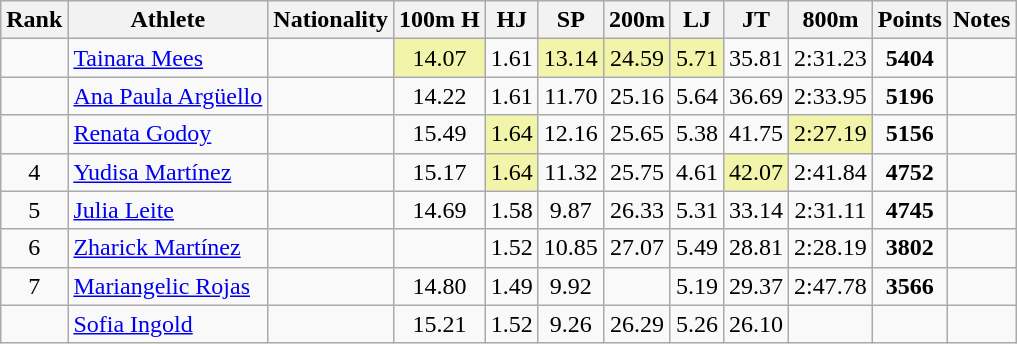<table class="wikitable sortable" style=" text-align:center;">
<tr>
<th>Rank</th>
<th>Athlete</th>
<th>Nationality</th>
<th>100m H</th>
<th>HJ</th>
<th>SP</th>
<th>200m</th>
<th>LJ</th>
<th>JT</th>
<th>800m</th>
<th>Points</th>
<th>Notes</th>
</tr>
<tr>
<td></td>
<td align=left><a href='#'>Tainara Mees</a></td>
<td align=left></td>
<td bgcolor=#F2F5A9>14.07</td>
<td>1.61</td>
<td bgcolor=#F2F5A9>13.14</td>
<td bgcolor=#F2F5A9>24.59</td>
<td bgcolor=#F2F5A9>5.71</td>
<td>35.81</td>
<td>2:31.23</td>
<td><strong>5404</strong></td>
<td></td>
</tr>
<tr>
<td></td>
<td align=left><a href='#'>Ana Paula Argüello</a></td>
<td align=left></td>
<td>14.22</td>
<td>1.61</td>
<td>11.70</td>
<td>25.16</td>
<td>5.64</td>
<td>36.69</td>
<td>2:33.95</td>
<td><strong>5196</strong></td>
<td></td>
</tr>
<tr>
<td></td>
<td align=left><a href='#'>Renata Godoy</a></td>
<td align=left></td>
<td>15.49</td>
<td bgcolor=#F2F5A9>1.64</td>
<td>12.16</td>
<td>25.65</td>
<td>5.38</td>
<td>41.75</td>
<td bgcolor=#F2F5A9>2:27.19</td>
<td><strong>5156</strong></td>
<td></td>
</tr>
<tr>
<td>4</td>
<td align=left><a href='#'>Yudisa Martínez</a></td>
<td align=left></td>
<td>15.17</td>
<td bgcolor=#F2F5A9>1.64</td>
<td>11.32</td>
<td>25.75</td>
<td>4.61</td>
<td bgcolor=#F2F5A9>42.07</td>
<td>2:41.84</td>
<td><strong>4752</strong></td>
<td></td>
</tr>
<tr>
<td>5</td>
<td align=left><a href='#'>Julia Leite</a></td>
<td align=left></td>
<td>14.69</td>
<td>1.58</td>
<td>9.87</td>
<td>26.33</td>
<td>5.31</td>
<td>33.14</td>
<td>2:31.11</td>
<td><strong>4745</strong></td>
<td></td>
</tr>
<tr>
<td>6</td>
<td align=left><a href='#'>Zharick Martínez</a></td>
<td align=left></td>
<td></td>
<td>1.52</td>
<td>10.85</td>
<td>27.07</td>
<td>5.49</td>
<td>28.81</td>
<td>2:28.19</td>
<td><strong>3802</strong></td>
<td></td>
</tr>
<tr>
<td>7</td>
<td align=left><a href='#'>Mariangelic Rojas</a></td>
<td align=left></td>
<td>14.80</td>
<td>1.49</td>
<td>9.92</td>
<td></td>
<td>5.19</td>
<td>29.37</td>
<td>2:47.78</td>
<td><strong>3566</strong></td>
<td></td>
</tr>
<tr>
<td></td>
<td align=left><a href='#'>Sofia Ingold</a></td>
<td align=left></td>
<td>15.21</td>
<td>1.52</td>
<td>9.26</td>
<td>26.29</td>
<td>5.26</td>
<td>26.10</td>
<td></td>
<td></td>
<td></td>
</tr>
</table>
